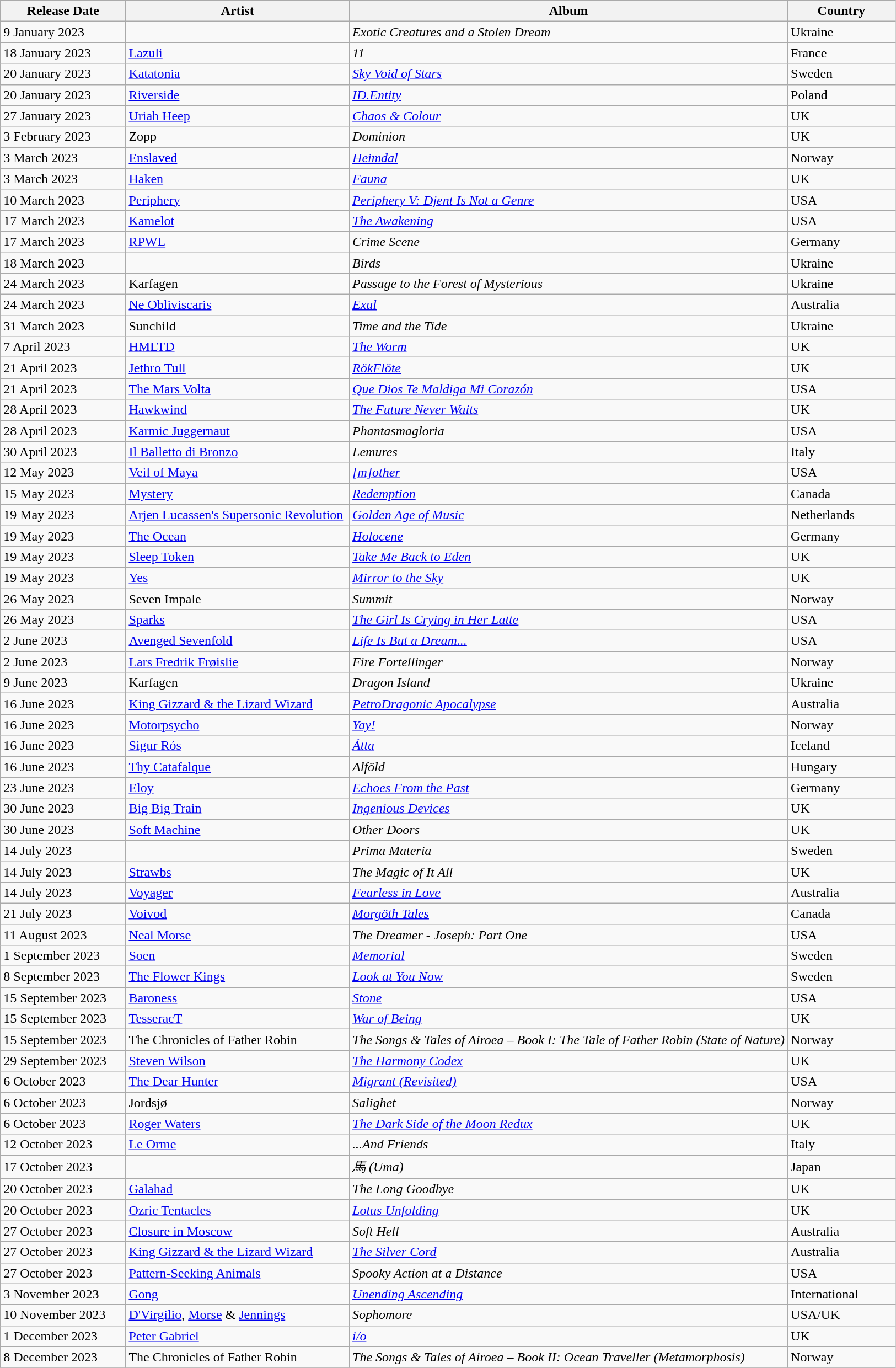<table class="wikitable center">
<tr>
<th width="14%" align="center">Release Date</th>
<th width="25%" align="center">Artist</th>
<th width="49%" align="center">Album</th>
<th width="12%" align="center">Country</th>
</tr>
<tr>
<td>9 January 2023</td>
<td></td>
<td><em>Exotic Creatures and a Stolen Dream</em></td>
<td>Ukraine</td>
</tr>
<tr>
<td>18 January 2023</td>
<td><a href='#'>Lazuli</a></td>
<td><em>11</em></td>
<td>France</td>
</tr>
<tr>
<td>20 January 2023</td>
<td><a href='#'>Katatonia</a></td>
<td><em><a href='#'>Sky Void of Stars</a></em></td>
<td>Sweden</td>
</tr>
<tr>
<td>20 January 2023</td>
<td><a href='#'>Riverside</a></td>
<td><em><a href='#'>ID.Entity</a></em></td>
<td>Poland</td>
</tr>
<tr>
<td>27 January 2023</td>
<td><a href='#'>Uriah Heep</a></td>
<td><em><a href='#'>Chaos & Colour</a></em></td>
<td>UK</td>
</tr>
<tr>
<td>3 February 2023</td>
<td>Zopp</td>
<td><em>Dominion</em></td>
<td>UK</td>
</tr>
<tr>
<td>3 March 2023</td>
<td><a href='#'>Enslaved</a></td>
<td><a href='#'><em>Heimdal</em></a></td>
<td>Norway</td>
</tr>
<tr>
<td>3 March 2023</td>
<td><a href='#'>Haken</a></td>
<td><a href='#'><em>Fauna</em></a></td>
<td>UK</td>
</tr>
<tr>
<td>10 March 2023</td>
<td><a href='#'>Periphery</a></td>
<td><em><a href='#'>Periphery V: Djent Is Not a Genre</a></em></td>
<td>USA</td>
</tr>
<tr>
<td>17 March 2023</td>
<td><a href='#'>Kamelot</a></td>
<td><a href='#'><em>The Awakening</em></a></td>
<td>USA</td>
</tr>
<tr>
<td>17 March 2023</td>
<td><a href='#'>RPWL</a></td>
<td><em>Crime Scene</em></td>
<td>Germany</td>
</tr>
<tr>
<td>18 March 2023</td>
<td></td>
<td><em>Birds</em></td>
<td>Ukraine</td>
</tr>
<tr>
<td>24 March 2023</td>
<td>Karfagen</td>
<td><em>Passage to the Forest of Mysterious</em></td>
<td>Ukraine</td>
</tr>
<tr>
<td>24 March 2023</td>
<td><a href='#'>Ne Obliviscaris</a></td>
<td><em><a href='#'>Exul</a></em></td>
<td>Australia</td>
</tr>
<tr>
<td>31 March 2023</td>
<td>Sunchild</td>
<td><em>Time and the Tide</em></td>
<td>Ukraine</td>
</tr>
<tr>
<td>7 April 2023</td>
<td><a href='#'>HMLTD</a></td>
<td><a href='#'><em>The Worm</em></a></td>
<td>UK</td>
</tr>
<tr>
<td>21 April 2023</td>
<td><a href='#'>Jethro Tull</a></td>
<td><em><a href='#'>RökFlöte</a></em></td>
<td>UK</td>
</tr>
<tr>
<td>21 April 2023</td>
<td><a href='#'>The Mars Volta</a></td>
<td><em><a href='#'>Que Dios Te Maldiga Mi Corazón</a></em></td>
<td>USA</td>
</tr>
<tr>
<td>28 April 2023</td>
<td><a href='#'>Hawkwind</a></td>
<td><em><a href='#'>The Future Never Waits</a></em></td>
<td>UK</td>
</tr>
<tr>
<td>28 April 2023</td>
<td><a href='#'>Karmic Juggernaut</a></td>
<td><em>Phantasmagloria</em></td>
<td>USA</td>
</tr>
<tr>
<td>30 April 2023</td>
<td><a href='#'>Il Balletto di Bronzo</a></td>
<td><em>Lemures</em></td>
<td>Italy</td>
</tr>
<tr>
<td>12 May 2023</td>
<td><a href='#'>Veil of Maya</a></td>
<td><a href='#'><em>[m]other</em></a></td>
<td>USA</td>
</tr>
<tr>
<td>15 May 2023</td>
<td><a href='#'>Mystery</a></td>
<td><em><a href='#'>Redemption</a></em></td>
<td>Canada</td>
</tr>
<tr>
<td>19 May 2023</td>
<td><a href='#'>Arjen Lucassen's Supersonic Revolution</a></td>
<td><em><a href='#'>Golden Age of Music</a></em></td>
<td>Netherlands</td>
</tr>
<tr>
<td>19 May 2023</td>
<td><a href='#'>The Ocean</a></td>
<td><a href='#'><em>Holocene</em></a></td>
<td>Germany</td>
</tr>
<tr>
<td>19 May 2023</td>
<td><a href='#'>Sleep Token</a></td>
<td><em><a href='#'>Take Me Back to Eden</a></em></td>
<td>UK</td>
</tr>
<tr>
<td>19 May 2023</td>
<td><a href='#'>Yes</a></td>
<td><em><a href='#'>Mirror to the Sky</a></em></td>
<td>UK</td>
</tr>
<tr>
<td>26 May 2023</td>
<td>Seven Impale</td>
<td><em>Summit</em></td>
<td>Norway</td>
</tr>
<tr>
<td>26 May 2023</td>
<td><a href='#'>Sparks</a></td>
<td><em><a href='#'>The Girl Is Crying in Her Latte</a></em></td>
<td>USA</td>
</tr>
<tr>
<td>2 June 2023</td>
<td><a href='#'>Avenged Sevenfold</a></td>
<td><em><a href='#'>Life Is But a Dream...</a></em></td>
<td>USA</td>
</tr>
<tr>
<td>2 June 2023</td>
<td><a href='#'>Lars Fredrik Frøislie</a></td>
<td><em>Fire Fortellinger</em></td>
<td>Norway</td>
</tr>
<tr>
<td>9 June 2023</td>
<td>Karfagen</td>
<td><em>Dragon Island</em></td>
<td>Ukraine</td>
</tr>
<tr>
<td>16 June 2023</td>
<td><a href='#'>King Gizzard & the Lizard Wizard</a></td>
<td><em><a href='#'>PetroDragonic Apocalypse</a></em></td>
<td>Australia</td>
</tr>
<tr>
<td>16 June 2023</td>
<td><a href='#'>Motorpsycho</a></td>
<td><a href='#'><em>Yay!</em></a></td>
<td>Norway</td>
</tr>
<tr>
<td>16 June 2023</td>
<td><a href='#'>Sigur Rós</a></td>
<td><em><a href='#'>Átta</a></em></td>
<td>Iceland</td>
</tr>
<tr>
<td>16 June 2023</td>
<td><a href='#'>Thy Catafalque</a></td>
<td><em>Alföld</em></td>
<td>Hungary</td>
</tr>
<tr>
<td>23 June 2023</td>
<td><a href='#'>Eloy</a></td>
<td><em><a href='#'>Echoes From the Past</a></em></td>
<td>Germany</td>
</tr>
<tr>
<td>30 June 2023</td>
<td><a href='#'>Big Big Train</a></td>
<td><em><a href='#'>Ingenious Devices</a></em></td>
<td>UK</td>
</tr>
<tr>
<td>30 June 2023</td>
<td><a href='#'>Soft Machine</a></td>
<td><em>Other Doors</em></td>
<td>UK</td>
</tr>
<tr>
<td>14 July 2023</td>
<td></td>
<td><em>Prima Materia</em></td>
<td>Sweden</td>
</tr>
<tr>
<td>14 July 2023</td>
<td><a href='#'>Strawbs</a></td>
<td><em>The Magic of It All</em></td>
<td>UK</td>
</tr>
<tr>
<td>14 July 2023</td>
<td><a href='#'>Voyager</a></td>
<td><em><a href='#'>Fearless in Love</a></em></td>
<td>Australia</td>
</tr>
<tr>
<td>21 July 2023</td>
<td><a href='#'>Voivod</a></td>
<td><em><a href='#'>Morgöth Tales</a></em></td>
<td>Canada</td>
</tr>
<tr>
<td>11 August 2023</td>
<td><a href='#'>Neal Morse</a></td>
<td><em>The Dreamer - Joseph: Part One</em></td>
<td>USA</td>
</tr>
<tr>
<td>1 September 2023</td>
<td><a href='#'>Soen</a></td>
<td><a href='#'><em>Memorial</em></a></td>
<td>Sweden</td>
</tr>
<tr>
<td>8 September 2023</td>
<td><a href='#'>The Flower Kings</a></td>
<td><a href='#'><em><u>Look at You Now</u></em></a></td>
<td>Sweden</td>
</tr>
<tr>
<td>15 September 2023</td>
<td><a href='#'>Baroness</a></td>
<td><a href='#'><em>Stone</em></a></td>
<td>USA</td>
</tr>
<tr>
<td>15 September 2023</td>
<td><a href='#'>TesseracT</a></td>
<td><em><a href='#'>War of Being</a></em></td>
<td>UK</td>
</tr>
<tr>
<td>15 September 2023</td>
<td>The Chronicles of Father Robin</td>
<td><em>The Songs & Tales of Airoea – Book I: The Tale of Father Robin (State of Nature)</em></td>
<td>Norway</td>
</tr>
<tr>
<td>29 September 2023</td>
<td><a href='#'>Steven Wilson</a></td>
<td><em><a href='#'>The Harmony Codex</a></em></td>
<td>UK</td>
</tr>
<tr>
<td>6 October 2023</td>
<td><a href='#'>The Dear Hunter</a></td>
<td><a href='#'><em>Migrant (Revisited)</em></a></td>
<td>USA</td>
</tr>
<tr>
<td>6 October 2023</td>
<td>Jordsjø</td>
<td><em>Salighet</em></td>
<td>Norway</td>
</tr>
<tr>
<td>6 October 2023</td>
<td><a href='#'>Roger Waters</a></td>
<td><em><a href='#'>The Dark Side of the Moon Redux</a></em></td>
<td>UK</td>
</tr>
<tr>
<td>12 October 2023</td>
<td><a href='#'>Le Orme</a></td>
<td><em>...And Friends</em></td>
<td>Italy</td>
</tr>
<tr>
<td>17 October 2023</td>
<td></td>
<td><em>馬 (Uma)</em></td>
<td>Japan</td>
</tr>
<tr>
<td>20 October 2023</td>
<td><a href='#'>Galahad</a></td>
<td><em>The Long Goodbye</em></td>
<td>UK</td>
</tr>
<tr>
<td>20 October 2023</td>
<td><a href='#'>Ozric Tentacles</a></td>
<td><em><a href='#'>Lotus Unfolding</a></em></td>
<td>UK</td>
</tr>
<tr>
<td>27 October 2023</td>
<td><a href='#'>Closure in Moscow</a></td>
<td><em>Soft Hell</em></td>
<td>Australia</td>
</tr>
<tr>
<td>27 October 2023</td>
<td><a href='#'>King Gizzard & the Lizard Wizard</a></td>
<td><a href='#'><em>The Silver Cord</em></a></td>
<td>Australia</td>
</tr>
<tr>
<td>27 October 2023</td>
<td><a href='#'>Pattern-Seeking Animals</a></td>
<td><em>Spooky Action at a Distance</em></td>
<td>USA</td>
</tr>
<tr>
<td>3 November 2023</td>
<td><a href='#'>Gong</a></td>
<td><em><a href='#'>Unending Ascending</a></em></td>
<td>International</td>
</tr>
<tr>
<td>10 November 2023</td>
<td><a href='#'>D'Virgilio</a>, <a href='#'>Morse</a> & <a href='#'>Jennings</a></td>
<td><em>Sophomore</em></td>
<td>USA/UK</td>
</tr>
<tr>
<td>1 December 2023</td>
<td><a href='#'>Peter Gabriel</a></td>
<td><a href='#'><em>i/o</em></a></td>
<td>UK</td>
</tr>
<tr>
<td>8 December 2023</td>
<td>The Chronicles of Father Robin</td>
<td><em>The Songs & Tales of Airoea – Book II: Ocean Traveller (Metamorphosis)</em></td>
<td>Norway</td>
</tr>
<tr>
</tr>
</table>
